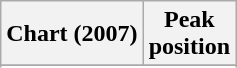<table class="wikitable sortable plainrowheaders" style="text-align:center">
<tr>
<th scope="col">Chart (2007)</th>
<th scope="col">Peak<br>position</th>
</tr>
<tr>
</tr>
<tr>
</tr>
<tr>
</tr>
</table>
